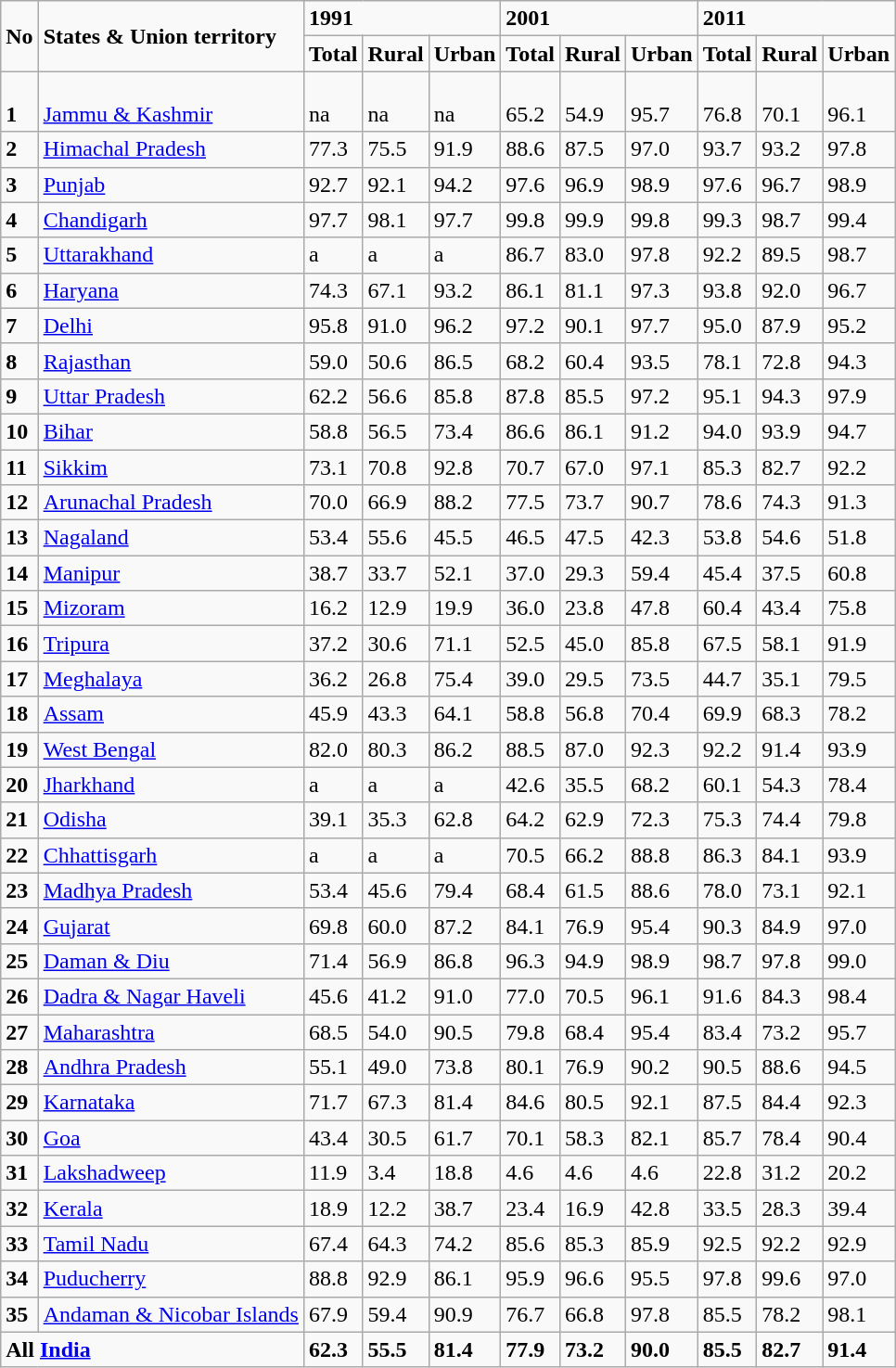<table class="wikitable sortable">
<tr>
<td rowspan="2"><strong>No</strong></td>
<td rowspan="2"><strong>States & Union territory</strong></td>
<td colspan="4"><strong>1991</strong></td>
<td colspan="3"><strong>2001</strong></td>
<td colspan="3"><strong>2011</strong></td>
</tr>
<tr>
<td colspan="2"><strong>Total</strong></td>
<td><strong>Rural</strong></td>
<td><strong>Urban</strong></td>
<td><strong>Total</strong></td>
<td><strong>Rural</strong></td>
<td><strong>Urban</strong></td>
<td><strong>Total</strong></td>
<td><strong>Rural</strong></td>
<td><strong>Urban</strong></td>
</tr>
<tr>
<td><br><strong>1</strong></td>
<td colspan="2"><br><a href='#'>Jammu & Kashmir</a></td>
<td><br>na</td>
<td><br>na</td>
<td><br>na</td>
<td><br>65.2</td>
<td><br>54.9</td>
<td><br>95.7</td>
<td><br>76.8</td>
<td><br>70.1</td>
<td><br>96.1</td>
</tr>
<tr>
<td><strong>2</strong></td>
<td colspan="2"><a href='#'>Himachal Pradesh</a></td>
<td>77.3</td>
<td>75.5</td>
<td>91.9</td>
<td>88.6</td>
<td>87.5</td>
<td>97.0</td>
<td>93.7</td>
<td>93.2</td>
<td>97.8</td>
</tr>
<tr>
<td><strong>3</strong></td>
<td colspan="2"><a href='#'>Punjab</a></td>
<td>92.7</td>
<td>92.1</td>
<td>94.2</td>
<td>97.6</td>
<td>96.9</td>
<td>98.9</td>
<td>97.6</td>
<td>96.7</td>
<td>98.9</td>
</tr>
<tr>
<td><strong>4</strong></td>
<td colspan="2"><a href='#'>Chandigarh</a></td>
<td>97.7</td>
<td>98.1</td>
<td>97.7</td>
<td>99.8</td>
<td>99.9</td>
<td>99.8</td>
<td>99.3</td>
<td>98.7</td>
<td>99.4</td>
</tr>
<tr>
<td><strong>5</strong></td>
<td colspan="2"><a href='#'>Uttarakhand</a></td>
<td>a</td>
<td>a</td>
<td>a</td>
<td>86.7</td>
<td>83.0</td>
<td>97.8</td>
<td>92.2</td>
<td>89.5</td>
<td>98.7</td>
</tr>
<tr>
<td><strong>6</strong></td>
<td colspan="2"><a href='#'>Haryana</a></td>
<td>74.3</td>
<td>67.1</td>
<td>93.2</td>
<td>86.1</td>
<td>81.1</td>
<td>97.3</td>
<td>93.8</td>
<td>92.0</td>
<td>96.7</td>
</tr>
<tr>
<td><strong>7</strong></td>
<td colspan="2"><a href='#'>Delhi</a></td>
<td>95.8</td>
<td>91.0</td>
<td>96.2</td>
<td>97.2</td>
<td>90.1</td>
<td>97.7</td>
<td>95.0</td>
<td>87.9</td>
<td>95.2</td>
</tr>
<tr>
<td><strong>8</strong></td>
<td colspan="2"><a href='#'>Rajasthan</a></td>
<td>59.0</td>
<td>50.6</td>
<td>86.5</td>
<td>68.2</td>
<td>60.4</td>
<td>93.5</td>
<td>78.1</td>
<td>72.8</td>
<td>94.3</td>
</tr>
<tr>
<td><strong>9</strong></td>
<td colspan="2"><a href='#'>Uttar Pradesh</a></td>
<td>62.2</td>
<td>56.6</td>
<td>85.8</td>
<td>87.8</td>
<td>85.5</td>
<td>97.2</td>
<td>95.1</td>
<td>94.3</td>
<td>97.9</td>
</tr>
<tr>
<td><strong>10</strong></td>
<td colspan="2"><a href='#'>Bihar</a></td>
<td>58.8</td>
<td>56.5</td>
<td>73.4</td>
<td>86.6</td>
<td>86.1</td>
<td>91.2</td>
<td>94.0</td>
<td>93.9</td>
<td>94.7</td>
</tr>
<tr>
<td><strong>11</strong></td>
<td colspan="2"><a href='#'>Sikkim</a></td>
<td>73.1</td>
<td>70.8</td>
<td>92.8</td>
<td>70.7</td>
<td>67.0</td>
<td>97.1</td>
<td>85.3</td>
<td>82.7</td>
<td>92.2</td>
</tr>
<tr>
<td><strong>12</strong></td>
<td colspan="2"><a href='#'>Arunachal Pradesh</a></td>
<td>70.0</td>
<td>66.9</td>
<td>88.2</td>
<td>77.5</td>
<td>73.7</td>
<td>90.7</td>
<td>78.6</td>
<td>74.3</td>
<td>91.3</td>
</tr>
<tr>
<td><strong>13</strong></td>
<td colspan="2"><a href='#'>Nagaland</a></td>
<td>53.4</td>
<td>55.6</td>
<td>45.5</td>
<td>46.5</td>
<td>47.5</td>
<td>42.3</td>
<td>53.8</td>
<td>54.6</td>
<td>51.8</td>
</tr>
<tr>
<td><strong>14</strong></td>
<td colspan="2"><a href='#'>Manipur</a></td>
<td>38.7</td>
<td>33.7</td>
<td>52.1</td>
<td>37.0</td>
<td>29.3</td>
<td>59.4</td>
<td>45.4</td>
<td>37.5</td>
<td>60.8</td>
</tr>
<tr>
<td><strong>15</strong></td>
<td colspan="2"><a href='#'>Mizoram</a></td>
<td>16.2</td>
<td>12.9</td>
<td>19.9</td>
<td>36.0</td>
<td>23.8</td>
<td>47.8</td>
<td>60.4</td>
<td>43.4</td>
<td>75.8</td>
</tr>
<tr>
<td><strong>16</strong></td>
<td colspan="2"><a href='#'>Tripura</a></td>
<td>37.2</td>
<td>30.6</td>
<td>71.1</td>
<td>52.5</td>
<td>45.0</td>
<td>85.8</td>
<td>67.5</td>
<td>58.1</td>
<td>91.9</td>
</tr>
<tr>
<td><strong>17</strong></td>
<td colspan="2"><a href='#'>Meghalaya</a></td>
<td>36.2</td>
<td>26.8</td>
<td>75.4</td>
<td>39.0</td>
<td>29.5</td>
<td>73.5</td>
<td>44.7</td>
<td>35.1</td>
<td>79.5</td>
</tr>
<tr>
<td><strong>18</strong></td>
<td colspan="2"><a href='#'>Assam</a></td>
<td>45.9</td>
<td>43.3</td>
<td>64.1</td>
<td>58.8</td>
<td>56.8</td>
<td>70.4</td>
<td>69.9</td>
<td>68.3</td>
<td>78.2</td>
</tr>
<tr>
<td><strong>19</strong></td>
<td colspan="2"><a href='#'>West Bengal</a></td>
<td>82.0</td>
<td>80.3</td>
<td>86.2</td>
<td>88.5</td>
<td>87.0</td>
<td>92.3</td>
<td>92.2</td>
<td>91.4</td>
<td>93.9</td>
</tr>
<tr>
<td><strong>20</strong></td>
<td colspan="2"><a href='#'>Jharkhand</a></td>
<td>a</td>
<td>a</td>
<td>a</td>
<td>42.6</td>
<td>35.5</td>
<td>68.2</td>
<td>60.1</td>
<td>54.3</td>
<td>78.4</td>
</tr>
<tr>
<td><strong>21</strong></td>
<td colspan="2"><a href='#'>Odisha</a></td>
<td>39.1</td>
<td>35.3</td>
<td>62.8</td>
<td>64.2</td>
<td>62.9</td>
<td>72.3</td>
<td>75.3</td>
<td>74.4</td>
<td>79.8</td>
</tr>
<tr>
<td><strong>22</strong></td>
<td colspan="2"><a href='#'>Chhattisgarh</a></td>
<td>a</td>
<td>a</td>
<td>a</td>
<td>70.5</td>
<td>66.2</td>
<td>88.8</td>
<td>86.3</td>
<td>84.1</td>
<td>93.9</td>
</tr>
<tr>
<td><strong>23</strong></td>
<td colspan="2"><a href='#'>Madhya Pradesh</a></td>
<td>53.4</td>
<td>45.6</td>
<td>79.4</td>
<td>68.4</td>
<td>61.5</td>
<td>88.6</td>
<td>78.0</td>
<td>73.1</td>
<td>92.1</td>
</tr>
<tr>
<td><strong>24</strong></td>
<td colspan="2"><a href='#'>Gujarat</a></td>
<td>69.8</td>
<td>60.0</td>
<td>87.2</td>
<td>84.1</td>
<td>76.9</td>
<td>95.4</td>
<td>90.3</td>
<td>84.9</td>
<td>97.0</td>
</tr>
<tr>
<td><strong>25</strong></td>
<td colspan="2"><a href='#'>Daman & Diu</a></td>
<td>71.4</td>
<td>56.9</td>
<td>86.8</td>
<td>96.3</td>
<td>94.9</td>
<td>98.9</td>
<td>98.7</td>
<td>97.8</td>
<td>99.0</td>
</tr>
<tr>
<td><strong>26</strong></td>
<td colspan="2"><a href='#'>Dadra & Nagar Haveli</a></td>
<td>45.6</td>
<td>41.2</td>
<td>91.0</td>
<td>77.0</td>
<td>70.5</td>
<td>96.1</td>
<td>91.6</td>
<td>84.3</td>
<td>98.4</td>
</tr>
<tr>
<td><strong>27</strong></td>
<td colspan="2"><a href='#'>Maharashtra</a></td>
<td>68.5</td>
<td>54.0</td>
<td>90.5</td>
<td>79.8</td>
<td>68.4</td>
<td>95.4</td>
<td>83.4</td>
<td>73.2</td>
<td>95.7</td>
</tr>
<tr>
<td><strong>28</strong></td>
<td colspan="2"><a href='#'>Andhra Pradesh</a></td>
<td>55.1</td>
<td>49.0</td>
<td>73.8</td>
<td>80.1</td>
<td>76.9</td>
<td>90.2</td>
<td>90.5</td>
<td>88.6</td>
<td>94.5</td>
</tr>
<tr>
<td><strong>29</strong></td>
<td colspan="2"><a href='#'>Karnataka</a></td>
<td>71.7</td>
<td>67.3</td>
<td>81.4</td>
<td>84.6</td>
<td>80.5</td>
<td>92.1</td>
<td>87.5</td>
<td>84.4</td>
<td>92.3</td>
</tr>
<tr>
<td><strong>30</strong></td>
<td colspan="2"><a href='#'>Goa</a></td>
<td>43.4</td>
<td>30.5</td>
<td>61.7</td>
<td>70.1</td>
<td>58.3</td>
<td>82.1</td>
<td>85.7</td>
<td>78.4</td>
<td>90.4</td>
</tr>
<tr>
<td><strong>31</strong></td>
<td colspan="2"><a href='#'>Lakshadweep</a></td>
<td>11.9</td>
<td>3.4</td>
<td>18.8</td>
<td>4.6</td>
<td>4.6</td>
<td>4.6</td>
<td>22.8</td>
<td>31.2</td>
<td>20.2</td>
</tr>
<tr>
<td><strong>32</strong></td>
<td colspan="2"><a href='#'>Kerala</a></td>
<td>18.9</td>
<td>12.2</td>
<td>38.7</td>
<td>23.4</td>
<td>16.9</td>
<td>42.8</td>
<td>33.5</td>
<td>28.3</td>
<td>39.4</td>
</tr>
<tr>
<td><strong>33</strong></td>
<td colspan="2"><a href='#'>Tamil Nadu</a></td>
<td>67.4</td>
<td>64.3</td>
<td>74.2</td>
<td>85.6</td>
<td>85.3</td>
<td>85.9</td>
<td>92.5</td>
<td>92.2</td>
<td>92.9</td>
</tr>
<tr>
<td><strong>34</strong></td>
<td colspan="2"><a href='#'>Puducherry</a></td>
<td>88.8</td>
<td>92.9</td>
<td>86.1</td>
<td>95.9</td>
<td>96.6</td>
<td>95.5</td>
<td>97.8</td>
<td>99.6</td>
<td>97.0</td>
</tr>
<tr>
<td><strong>35</strong></td>
<td colspan="2"><a href='#'>Andaman & Nicobar Islands</a></td>
<td>67.9</td>
<td>59.4</td>
<td>90.9</td>
<td>76.7</td>
<td>66.8</td>
<td>97.8</td>
<td>85.5</td>
<td>78.2</td>
<td>98.1</td>
</tr>
<tr>
<td colspan="3"><strong>All  <a href='#'>India</a></strong></td>
<td><strong>62.3</strong></td>
<td><strong>55.5</strong></td>
<td><strong>81.4</strong></td>
<td><strong>77.9</strong></td>
<td><strong>73.2</strong></td>
<td><strong>90.0</strong></td>
<td><strong>85.5</strong></td>
<td><strong>82.7</strong></td>
<td><strong>91.4</strong></td>
</tr>
</table>
